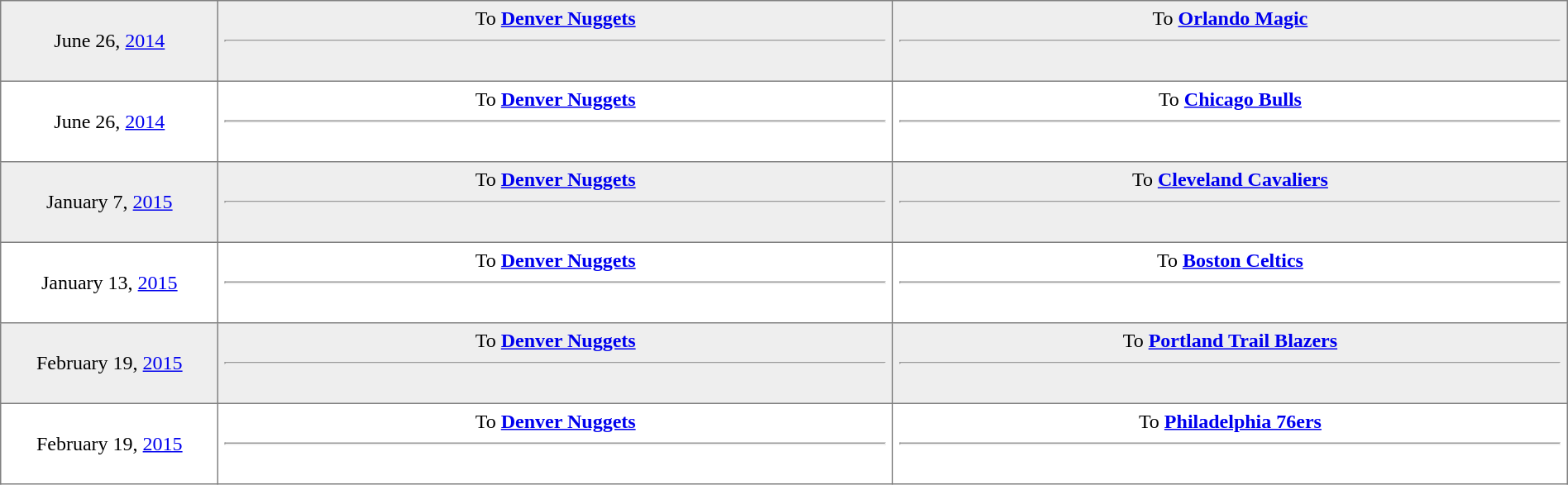<table border="1" style="border-collapse:collapse; text-align:center; width:100%;"  cellpadding="5">
<tr style="background:#eee;">
<td style="width:10%">June 26, <a href='#'>2014</a><br></td>
<td style="width:31%; vertical-align:top;">To <strong><a href='#'>Denver Nuggets</a></strong><hr><br></td>
<td style="width:31%; vertical-align:top;">To <strong><a href='#'>Orlando Magic</a></strong><hr><br></td>
</tr>
<tr>
<td style="width:10%">June 26, <a href='#'>2014</a><br></td>
<td style="width:31%; vertical-align:top;">To <strong><a href='#'>Denver Nuggets</a></strong><hr><br></td>
<td style="width:31%; vertical-align:top;">To <strong><a href='#'>Chicago Bulls</a></strong><hr><br></td>
</tr>
<tr style="background:#eee;">
<td style="width:10%">January 7, <a href='#'>2015</a><br></td>
<td style="width:31%; vertical-align:top;">To <strong><a href='#'>Denver Nuggets</a></strong><hr><br></td>
<td style="width:31%; vertical-align:top;">To <strong><a href='#'>Cleveland Cavaliers</a></strong><hr><br></td>
</tr>
<tr>
<td style="width:10%">January 13, <a href='#'>2015</a><br></td>
<td style="width:31%; vertical-align:top;">To <strong><a href='#'>Denver Nuggets</a></strong><hr><br></td>
<td style="width:31%; vertical-align:top;">To <strong><a href='#'>Boston Celtics</a></strong><hr><br></td>
</tr>
<tr style="background:#eee;">
<td style="width:10%">February 19, <a href='#'>2015</a><br></td>
<td style="width:31%; vertical-align:top;">To <strong><a href='#'>Denver Nuggets</a></strong><hr><br></td>
<td style="width:31%; vertical-align:top;">To <strong><a href='#'>Portland Trail Blazers</a></strong><hr><br></td>
</tr>
<tr>
<td style="width:10%">February 19, <a href='#'>2015</a><br></td>
<td style="width:31%; vertical-align:top;">To <strong><a href='#'>Denver Nuggets</a></strong><hr><br></td>
<td style="width:31%; vertical-align:top;">To <strong><a href='#'>Philadelphia 76ers</a></strong><hr><br></td>
</tr>
</table>
